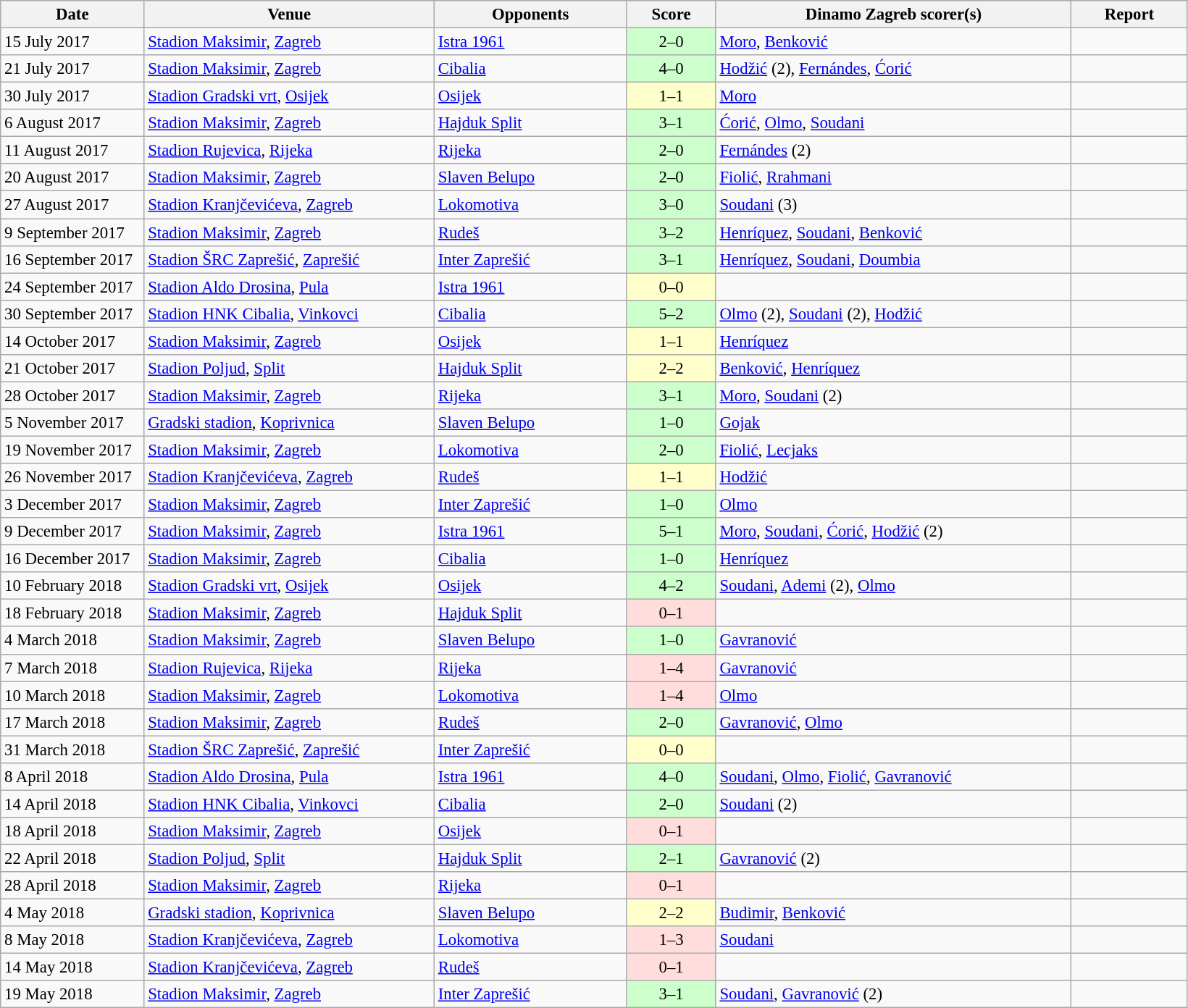<table class="wikitable" style="font-size:95%">
<tr>
<th width="125">Date</th>
<th width="260">Venue</th>
<th width="170">Opponents</th>
<th width="75">Score</th>
<th width="320">Dinamo Zagreb scorer(s)</th>
<th width="100">Report</th>
</tr>
<tr>
<td>15 July 2017</td>
<td><a href='#'>Stadion Maksimir</a>, <a href='#'>Zagreb</a></td>
<td> <a href='#'>Istra 1961</a></td>
<td align="center" bgcolor="#CCFFCC">2–0</td>
<td> <a href='#'>Moro</a>,  <a href='#'>Benković</a></td>
<td></td>
</tr>
<tr>
<td>21 July 2017</td>
<td><a href='#'>Stadion Maksimir</a>, <a href='#'>Zagreb</a></td>
<td> <a href='#'>Cibalia</a></td>
<td align="center" bgcolor="#CCFFCC">4–0</td>
<td> <a href='#'>Hodžić</a> (2),  <a href='#'>Fernándes</a>,  <a href='#'>Ćorić</a></td>
<td></td>
</tr>
<tr>
<td>30 July 2017</td>
<td><a href='#'>Stadion Gradski vrt</a>, <a href='#'>Osijek</a></td>
<td> <a href='#'>Osijek</a></td>
<td align="center" bgcolor="#FFFFCC">1–1</td>
<td> <a href='#'>Moro</a></td>
<td></td>
</tr>
<tr>
<td>6 August 2017</td>
<td><a href='#'>Stadion Maksimir</a>, <a href='#'>Zagreb</a></td>
<td> <a href='#'>Hajduk Split</a></td>
<td align="center" bgcolor="#CCFFCC">3–1</td>
<td> <a href='#'>Ćorić</a>,  <a href='#'>Olmo</a>,  <a href='#'>Soudani</a></td>
<td></td>
</tr>
<tr>
<td>11 August 2017</td>
<td><a href='#'>Stadion Rujevica</a>, <a href='#'>Rijeka</a></td>
<td> <a href='#'>Rijeka</a></td>
<td align="center" bgcolor="#CCFFCC">2–0</td>
<td> <a href='#'>Fernándes</a> (2)</td>
<td></td>
</tr>
<tr>
<td>20 August 2017</td>
<td><a href='#'>Stadion Maksimir</a>, <a href='#'>Zagreb</a></td>
<td> <a href='#'>Slaven Belupo</a></td>
<td align="center" bgcolor="#CCFFCC">2–0</td>
<td> <a href='#'>Fiolić</a>,  <a href='#'>Rrahmani</a></td>
<td></td>
</tr>
<tr>
<td>27 August 2017</td>
<td><a href='#'>Stadion Kranjčevićeva</a>, <a href='#'>Zagreb</a></td>
<td> <a href='#'>Lokomotiva</a></td>
<td align="center" bgcolor="CCFFCC">3–0</td>
<td> <a href='#'>Soudani</a> (3)</td>
<td></td>
</tr>
<tr>
<td>9 September 2017</td>
<td><a href='#'>Stadion Maksimir</a>, <a href='#'>Zagreb</a></td>
<td> <a href='#'>Rudeš</a></td>
<td align="center" bgcolor="CCFFCC">3–2</td>
<td> <a href='#'>Henríquez</a>,  <a href='#'>Soudani</a>,  <a href='#'>Benković</a></td>
<td></td>
</tr>
<tr>
<td>16 September 2017</td>
<td><a href='#'>Stadion ŠRC Zaprešić</a>, <a href='#'>Zaprešić</a></td>
<td> <a href='#'>Inter Zaprešić</a></td>
<td align="center" bgcolor="#CCFFCC">3–1</td>
<td> <a href='#'>Henríquez</a>,  <a href='#'>Soudani</a>,  <a href='#'>Doumbia</a></td>
<td></td>
</tr>
<tr>
<td>24 September 2017</td>
<td><a href='#'>Stadion Aldo Drosina</a>, <a href='#'>Pula</a></td>
<td> <a href='#'>Istra 1961</a></td>
<td align="center" bgcolor="#FFFFCC">0–0</td>
<td></td>
<td></td>
</tr>
<tr>
<td>30 September 2017</td>
<td><a href='#'>Stadion HNK Cibalia</a>, <a href='#'>Vinkovci</a></td>
<td> <a href='#'>Cibalia</a></td>
<td align="center" bgcolor="#CCFFCC">5–2</td>
<td> <a href='#'>Olmo</a> (2),  <a href='#'>Soudani</a> (2),  <a href='#'>Hodžić</a></td>
<td></td>
</tr>
<tr>
<td>14 October 2017</td>
<td><a href='#'>Stadion Maksimir</a>, <a href='#'>Zagreb</a></td>
<td> <a href='#'>Osijek</a></td>
<td align="center" bgcolor="#FFFFCC">1–1</td>
<td> <a href='#'>Henríquez</a></td>
<td></td>
</tr>
<tr>
<td>21 October 2017</td>
<td><a href='#'>Stadion Poljud</a>, <a href='#'>Split</a></td>
<td> <a href='#'>Hajduk Split</a></td>
<td align="center" bgcolor="#FFFFCC">2–2</td>
<td> <a href='#'>Benković</a>,  <a href='#'>Henríquez</a></td>
<td></td>
</tr>
<tr>
<td>28 October 2017</td>
<td><a href='#'>Stadion Maksimir</a>, <a href='#'>Zagreb</a></td>
<td> <a href='#'>Rijeka</a></td>
<td align="center" bgcolor="#CCFFCC">3–1</td>
<td> <a href='#'>Moro</a>,  <a href='#'>Soudani</a> (2)</td>
<td></td>
</tr>
<tr>
<td>5 November 2017</td>
<td><a href='#'>Gradski stadion</a>, <a href='#'>Koprivnica</a></td>
<td> <a href='#'>Slaven Belupo</a></td>
<td align="center" bgcolor="#CCFFCC">1–0</td>
<td> <a href='#'>Gojak</a></td>
<td></td>
</tr>
<tr>
<td>19 November 2017</td>
<td><a href='#'>Stadion Maksimir</a>, <a href='#'>Zagreb</a></td>
<td> <a href='#'>Lokomotiva</a></td>
<td align="center" bgcolor="#CCFFCC">2–0</td>
<td> <a href='#'>Fiolić</a>,  <a href='#'>Lecjaks</a></td>
<td></td>
</tr>
<tr>
<td>26 November 2017</td>
<td><a href='#'>Stadion Kranjčevićeva</a>, <a href='#'>Zagreb</a></td>
<td> <a href='#'>Rudeš</a></td>
<td align="center" bgcolor="#FFFFCC">1–1</td>
<td> <a href='#'>Hodžić</a></td>
<td></td>
</tr>
<tr>
<td>3 December 2017</td>
<td><a href='#'>Stadion Maksimir</a>, <a href='#'>Zagreb</a></td>
<td> <a href='#'>Inter Zaprešić</a></td>
<td align="center" bgcolor="#CCFFCC">1–0</td>
<td> <a href='#'>Olmo</a></td>
<td></td>
</tr>
<tr>
<td>9 December 2017</td>
<td><a href='#'>Stadion Maksimir</a>, <a href='#'>Zagreb</a></td>
<td> <a href='#'>Istra 1961</a></td>
<td align="center" bgcolor="#CCFFCC">5–1</td>
<td> <a href='#'>Moro</a>,  <a href='#'>Soudani</a>,  <a href='#'>Ćorić</a>,  <a href='#'>Hodžić</a> (2)</td>
<td></td>
</tr>
<tr>
<td>16 December 2017</td>
<td><a href='#'>Stadion Maksimir</a>, <a href='#'>Zagreb</a></td>
<td> <a href='#'>Cibalia</a></td>
<td align="center" bgcolor="#CCFFCC">1–0</td>
<td> <a href='#'>Henríquez</a></td>
<td></td>
</tr>
<tr>
<td>10 February 2018</td>
<td><a href='#'>Stadion Gradski vrt</a>, <a href='#'>Osijek</a></td>
<td> <a href='#'>Osijek</a></td>
<td align="center" bgcolor="#CCFFCC">4–2</td>
<td> <a href='#'>Soudani</a>,  <a href='#'>Ademi</a> (2),  <a href='#'>Olmo</a></td>
<td></td>
</tr>
<tr>
<td>18 February 2018</td>
<td><a href='#'>Stadion Maksimir</a>, <a href='#'>Zagreb</a></td>
<td> <a href='#'>Hajduk Split</a></td>
<td align="center" bgcolor="#FFDDDD">0–1</td>
<td></td>
<td></td>
</tr>
<tr>
<td>4 March 2018</td>
<td><a href='#'>Stadion Maksimir</a>, <a href='#'>Zagreb</a></td>
<td> <a href='#'>Slaven Belupo</a></td>
<td align="center" bgcolor="#CCFFCC">1–0</td>
<td> <a href='#'>Gavranović</a></td>
<td></td>
</tr>
<tr>
<td>7 March 2018</td>
<td><a href='#'>Stadion Rujevica</a>, <a href='#'>Rijeka</a></td>
<td> <a href='#'>Rijeka</a></td>
<td align="center" bgcolor="#FFDDDD">1–4</td>
<td> <a href='#'>Gavranović</a></td>
<td></td>
</tr>
<tr>
<td>10 March 2018</td>
<td><a href='#'>Stadion Maksimir</a>, <a href='#'>Zagreb</a></td>
<td> <a href='#'>Lokomotiva</a></td>
<td align="center" bgcolor="#FFDDDD">1–4</td>
<td> <a href='#'>Olmo</a></td>
<td></td>
</tr>
<tr>
<td>17 March 2018</td>
<td><a href='#'>Stadion Maksimir</a>, <a href='#'>Zagreb</a></td>
<td> <a href='#'>Rudeš</a></td>
<td align="center" bgcolor="#CCFFCC">2–0</td>
<td> <a href='#'>Gavranović</a>,  <a href='#'>Olmo</a></td>
<td></td>
</tr>
<tr>
<td>31 March 2018</td>
<td><a href='#'>Stadion ŠRC Zaprešić</a>, <a href='#'>Zaprešić</a></td>
<td> <a href='#'>Inter Zaprešić</a></td>
<td align="center" bgcolor="#FFFFCC">0–0</td>
<td></td>
<td></td>
</tr>
<tr>
<td>8 April 2018</td>
<td><a href='#'>Stadion Aldo Drosina</a>, <a href='#'>Pula</a></td>
<td> <a href='#'>Istra 1961</a></td>
<td align="center" bgcolor="#CCFFCC">4–0</td>
<td> <a href='#'>Soudani</a>,  <a href='#'>Olmo</a>,  <a href='#'>Fiolić</a>,  <a href='#'>Gavranović</a></td>
<td></td>
</tr>
<tr>
<td>14 April 2018</td>
<td><a href='#'>Stadion HNK Cibalia</a>, <a href='#'>Vinkovci</a></td>
<td> <a href='#'>Cibalia</a></td>
<td align="center" bgcolor="#CCFFCC">2–0</td>
<td> <a href='#'>Soudani</a> (2)</td>
<td></td>
</tr>
<tr>
<td>18 April 2018</td>
<td><a href='#'>Stadion Maksimir</a>, <a href='#'>Zagreb</a></td>
<td> <a href='#'>Osijek</a></td>
<td align="center" bgcolor="#FFDDDD">0–1</td>
<td></td>
<td></td>
</tr>
<tr>
<td>22 April 2018</td>
<td><a href='#'>Stadion Poljud</a>, <a href='#'>Split</a></td>
<td> <a href='#'>Hajduk Split</a></td>
<td align="center" bgcolor="#CCFFCC">2–1</td>
<td> <a href='#'>Gavranović</a> (2)</td>
<td></td>
</tr>
<tr>
<td>28 April 2018</td>
<td><a href='#'>Stadion Maksimir</a>, <a href='#'>Zagreb</a></td>
<td> <a href='#'>Rijeka</a></td>
<td align="center" bgcolor="#FFDDDD">0–1</td>
<td></td>
<td></td>
</tr>
<tr>
<td>4 May 2018</td>
<td><a href='#'>Gradski stadion</a>, <a href='#'>Koprivnica</a></td>
<td> <a href='#'>Slaven Belupo</a></td>
<td align="center" bgcolor="#FFFFCC">2–2</td>
<td> <a href='#'>Budimir</a>,  <a href='#'>Benković</a></td>
<td></td>
</tr>
<tr>
<td>8 May 2018</td>
<td><a href='#'>Stadion Kranjčevićeva</a>, <a href='#'>Zagreb</a></td>
<td> <a href='#'>Lokomotiva</a></td>
<td align="center" bgcolor="#FFDDDD">1–3</td>
<td> <a href='#'>Soudani</a></td>
<td></td>
</tr>
<tr>
<td>14 May 2018</td>
<td><a href='#'>Stadion Kranjčevićeva</a>, <a href='#'>Zagreb</a></td>
<td> <a href='#'>Rudeš</a></td>
<td align="center" bgcolor="#FFDDDD">0–1</td>
<td></td>
<td></td>
</tr>
<tr>
<td>19 May 2018</td>
<td><a href='#'>Stadion Maksimir</a>, <a href='#'>Zagreb</a></td>
<td> <a href='#'>Inter Zaprešić</a></td>
<td align="center" bgcolor="#CCFFCC">3–1</td>
<td> <a href='#'>Soudani</a>,  <a href='#'>Gavranović</a> (2)</td>
<td></td>
</tr>
</table>
